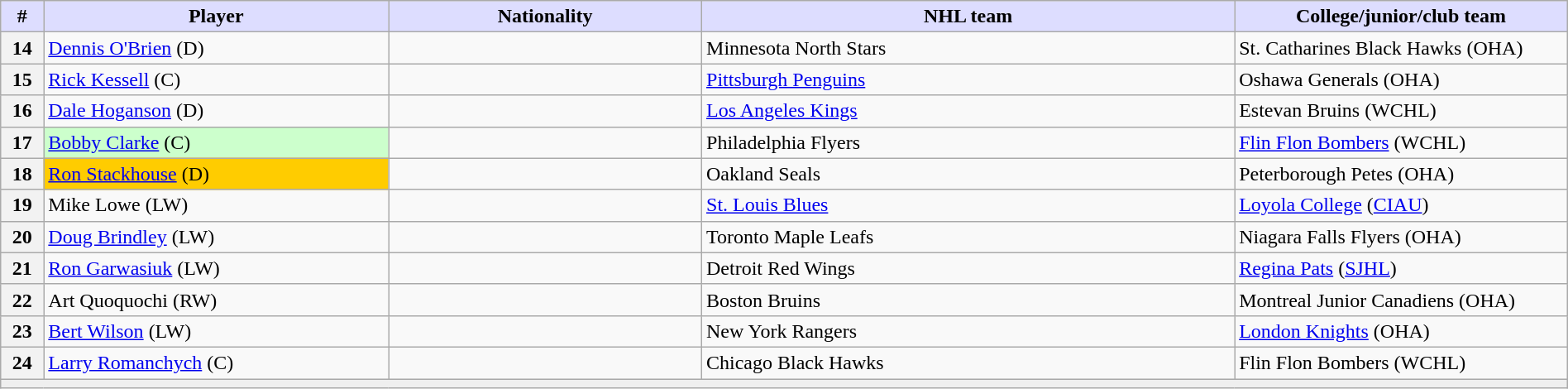<table class="wikitable" style="width: 100%">
<tr>
<th style="background:#ddf; width:2.75%;">#</th>
<th style="background:#ddf; width:22.0%;">Player</th>
<th style="background:#ddf; width:20.0%;">Nationality</th>
<th style="background:#ddf; width:34.0%;">NHL team</th>
<th style="background:#ddf; width:100.0%;">College/junior/club team</th>
</tr>
<tr>
<th>14</th>
<td><a href='#'>Dennis O'Brien</a> (D)</td>
<td></td>
<td>Minnesota North Stars</td>
<td>St. Catharines Black Hawks (OHA)</td>
</tr>
<tr>
<th>15</th>
<td><a href='#'>Rick Kessell</a> (C)</td>
<td></td>
<td><a href='#'>Pittsburgh Penguins</a></td>
<td>Oshawa Generals (OHA)</td>
</tr>
<tr>
<th>16</th>
<td><a href='#'>Dale Hoganson</a> (D)</td>
<td></td>
<td><a href='#'>Los Angeles Kings</a></td>
<td>Estevan Bruins (WCHL)</td>
</tr>
<tr>
<th>17</th>
<td bgcolor="#CCFFCC"><a href='#'>Bobby Clarke</a> (C)</td>
<td></td>
<td>Philadelphia Flyers</td>
<td><a href='#'>Flin Flon Bombers</a> (WCHL)</td>
</tr>
<tr>
<th>18</th>
<td bgcolor="#FFCC00"><a href='#'>Ron Stackhouse</a> (D)</td>
<td></td>
<td>Oakland Seals</td>
<td>Peterborough Petes (OHA)</td>
</tr>
<tr>
<th>19</th>
<td>Mike Lowe (LW)</td>
<td></td>
<td><a href='#'>St. Louis Blues</a></td>
<td><a href='#'>Loyola College</a> (<a href='#'>CIAU</a>)</td>
</tr>
<tr>
<th>20</th>
<td><a href='#'>Doug Brindley</a> (LW)</td>
<td></td>
<td>Toronto Maple Leafs</td>
<td>Niagara Falls Flyers (OHA)</td>
</tr>
<tr>
<th>21</th>
<td><a href='#'>Ron Garwasiuk</a> (LW)</td>
<td></td>
<td>Detroit Red Wings</td>
<td><a href='#'>Regina Pats</a> (<a href='#'>SJHL</a>)</td>
</tr>
<tr>
<th>22</th>
<td>Art Quoquochi (RW)</td>
<td></td>
<td>Boston Bruins</td>
<td>Montreal Junior Canadiens (OHA)</td>
</tr>
<tr>
<th>23</th>
<td><a href='#'>Bert Wilson</a> (LW)</td>
<td></td>
<td>New York Rangers</td>
<td><a href='#'>London Knights</a> (OHA)</td>
</tr>
<tr>
<th>24</th>
<td><a href='#'>Larry Romanchych</a> (C)</td>
<td></td>
<td>Chicago Black Hawks</td>
<td>Flin Flon Bombers (WCHL)</td>
</tr>
<tr>
<td align=center colspan="6" bgcolor="#efefef"></td>
</tr>
</table>
